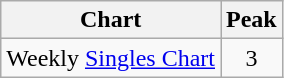<table class="wikitable">
<tr>
<th>Chart</th>
<th>Peak<br></th>
</tr>
<tr>
<td>Weekly <a href='#'>Singles Chart</a></td>
<td style="text-align:center;">3<br></td>
</tr>
</table>
